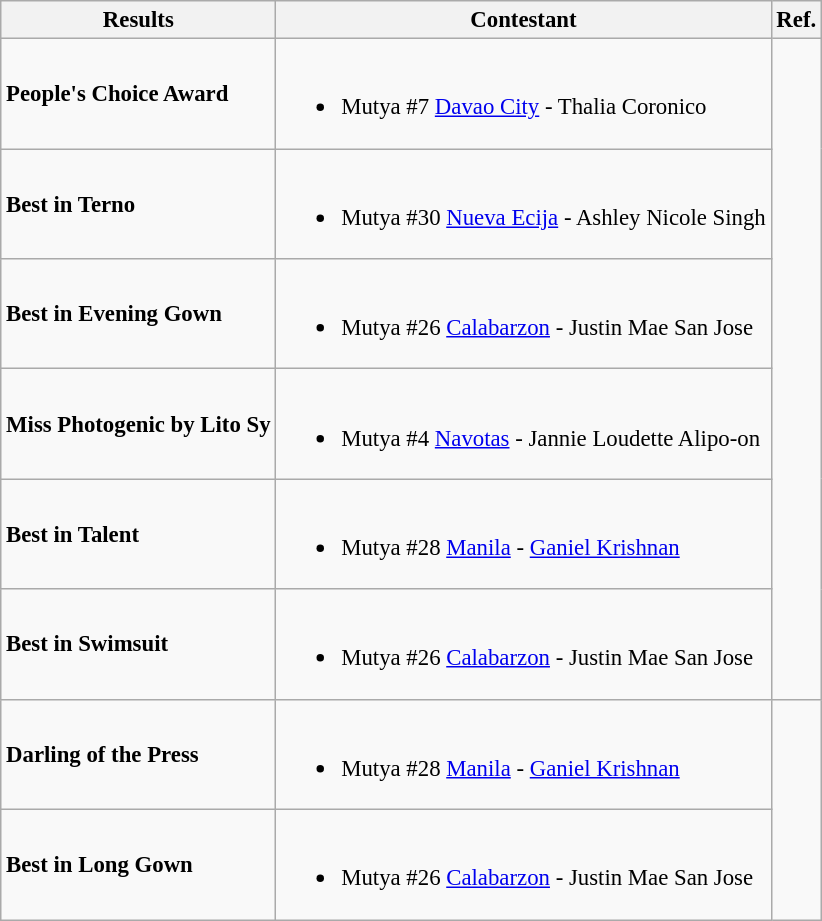<table class="wikitable " style="font-size: 95%;">
<tr>
<th>Results</th>
<th>Contestant</th>
<th>Ref.</th>
</tr>
<tr>
<td><strong>People's Choice Award</strong></td>
<td><br><ul><li>Mutya #7 <a href='#'>Davao City</a> - Thalia Coronico</li></ul></td>
<td rowspan="6"><br></td>
</tr>
<tr>
<td><strong>Best in Terno</strong></td>
<td><br><ul><li>Mutya #30 <a href='#'>Nueva Ecija</a> - Ashley Nicole Singh</li></ul></td>
</tr>
<tr>
<td><strong>Best in Evening Gown</strong></td>
<td><br><ul><li>Mutya #26 <a href='#'>Calabarzon</a> - Justin Mae San Jose</li></ul></td>
</tr>
<tr>
<td><strong>Miss Photogenic by Lito Sy</strong></td>
<td><br><ul><li>Mutya #4 <a href='#'>Navotas</a> - Jannie Loudette Alipo-on</li></ul></td>
</tr>
<tr>
<td><strong>Best in Talent</strong></td>
<td><br><ul><li>Mutya #28 <a href='#'>Manila</a> - <a href='#'>Ganiel Krishnan</a></li></ul></td>
</tr>
<tr>
<td><strong>Best in Swimsuit</strong></td>
<td><br><ul><li>Mutya #26 <a href='#'>Calabarzon</a> - Justin Mae San Jose</li></ul></td>
</tr>
<tr>
<td><strong>Darling of the Press</strong></td>
<td><br><ul><li>Mutya #28 <a href='#'>Manila</a> - <a href='#'>Ganiel Krishnan</a></li></ul></td>
</tr>
<tr>
<td><strong>Best in Long Gown</strong></td>
<td><br><ul><li>Mutya #26 <a href='#'>Calabarzon</a> - Justin Mae San Jose</li></ul></td>
</tr>
</table>
